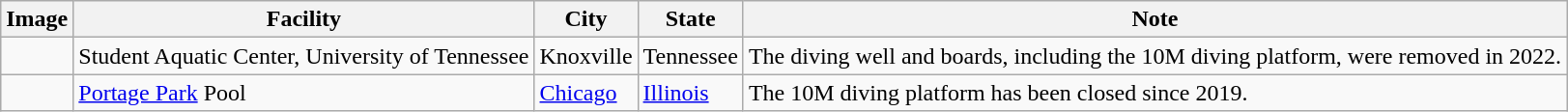<table class="wikitable sortable">
<tr>
<th>Image</th>
<th>Facility</th>
<th>City</th>
<th>State</th>
<th>Note</th>
</tr>
<tr>
<td></td>
<td>Student Aquatic Center, University of Tennessee</td>
<td>Knoxville</td>
<td>Tennessee</td>
<td>The diving well and boards, including the 10M diving platform, were removed in 2022.</td>
</tr>
<tr>
<td></td>
<td><a href='#'>Portage Park</a> Pool</td>
<td><a href='#'>Chicago</a></td>
<td><a href='#'>Illinois</a></td>
<td>The 10M diving platform has been closed since 2019.</td>
</tr>
</table>
